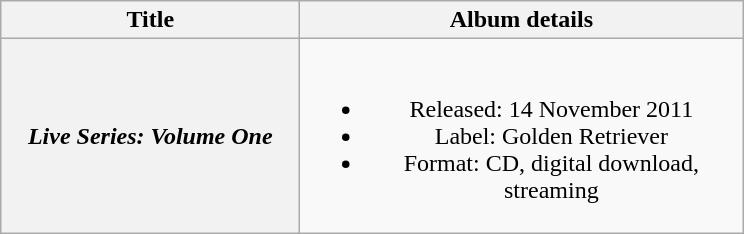<table class="wikitable plainrowheaders" style="text-align:center;">
<tr>
<th scope="col" rowspan="1" style="width:12em;">Title</th>
<th scope="col" rowspan="1" style="width:18em;">Album details</th>
</tr>
<tr>
<th scope="row"><em>Live Series: Volume One</em></th>
<td><br><ul><li>Released: 14 November 2011</li><li>Label: Golden Retriever</li><li>Format: CD, digital download, streaming</li></ul></td>
</tr>
</table>
